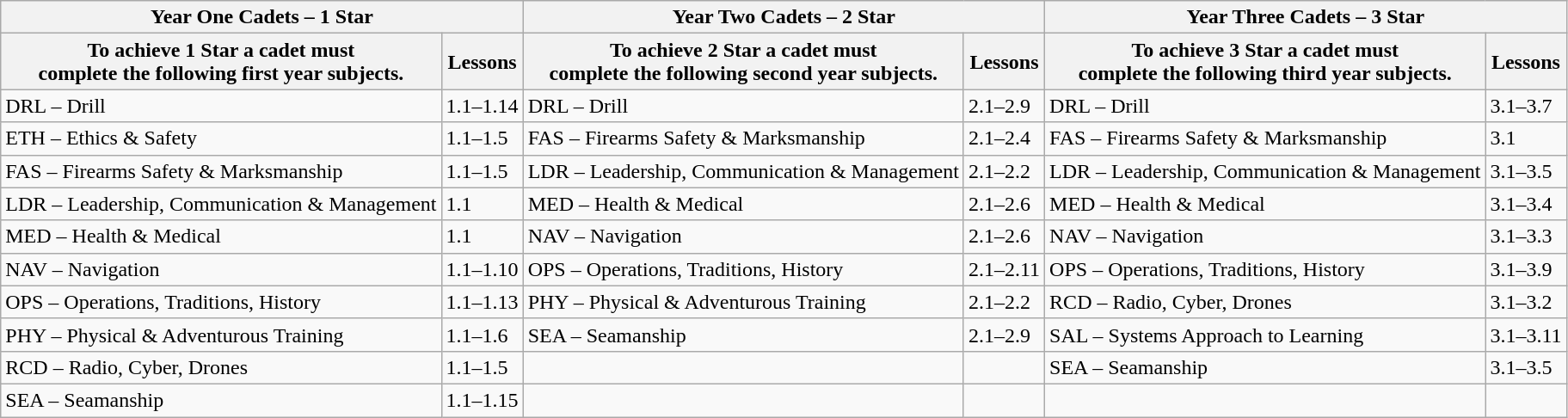<table class="wikitable">
<tr>
<th colspan="2">Year One Cadets – 1 Star</th>
<th colspan="2">Year Two Cadets – 2 Star</th>
<th colspan="2">Year Three Cadets – 3 Star</th>
</tr>
<tr>
<th>To achieve 1 Star a cadet must<br>complete the following first year subjects.</th>
<th>Lessons</th>
<th>To achieve 2 Star a cadet must<br>complete the following second year subjects.</th>
<th>Lessons</th>
<th>To achieve 3 Star a cadet must<br>complete the following third year subjects.</th>
<th>Lessons</th>
</tr>
<tr>
<td>DRL – Drill</td>
<td>1.1–1.14</td>
<td>DRL – Drill</td>
<td>2.1–2.9</td>
<td>DRL – Drill</td>
<td>3.1–3.7</td>
</tr>
<tr>
<td>ETH – Ethics & Safety</td>
<td>1.1–1.5</td>
<td>FAS – Firearms Safety & Marksmanship</td>
<td>2.1–2.4</td>
<td>FAS – Firearms Safety & Marksmanship</td>
<td>3.1</td>
</tr>
<tr>
<td>FAS – Firearms Safety & Marksmanship</td>
<td>1.1–1.5</td>
<td>LDR – Leadership, Communication & Management</td>
<td>2.1–2.2</td>
<td>LDR – Leadership, Communication & Management</td>
<td>3.1–3.5</td>
</tr>
<tr>
<td>LDR – Leadership, Communication & Management</td>
<td>1.1</td>
<td>MED – Health & Medical</td>
<td>2.1–2.6</td>
<td>MED – Health & Medical</td>
<td>3.1–3.4</td>
</tr>
<tr>
<td>MED – Health & Medical</td>
<td>1.1</td>
<td>NAV – Navigation</td>
<td>2.1–2.6</td>
<td>NAV – Navigation</td>
<td>3.1–3.3</td>
</tr>
<tr>
<td>NAV – Navigation</td>
<td>1.1–1.10</td>
<td>OPS – Operations, Traditions, History</td>
<td>2.1–2.11</td>
<td>OPS – Operations, Traditions, History</td>
<td>3.1–3.9</td>
</tr>
<tr>
<td>OPS – Operations, Traditions, History</td>
<td>1.1–1.13</td>
<td>PHY – Physical & Adventurous Training</td>
<td>2.1–2.2</td>
<td>RCD – Radio, Cyber, Drones</td>
<td>3.1–3.2</td>
</tr>
<tr>
<td>PHY – Physical & Adventurous Training</td>
<td>1.1–1.6</td>
<td>SEA – Seamanship</td>
<td>2.1–2.9</td>
<td>SAL – Systems Approach to Learning</td>
<td>3.1–3.11</td>
</tr>
<tr>
<td>RCD – Radio, Cyber, Drones</td>
<td>1.1–1.5</td>
<td></td>
<td></td>
<td>SEA – Seamanship</td>
<td>3.1–3.5</td>
</tr>
<tr>
<td>SEA – Seamanship</td>
<td>1.1–1.15</td>
<td></td>
<td></td>
<td></td>
<td></td>
</tr>
</table>
